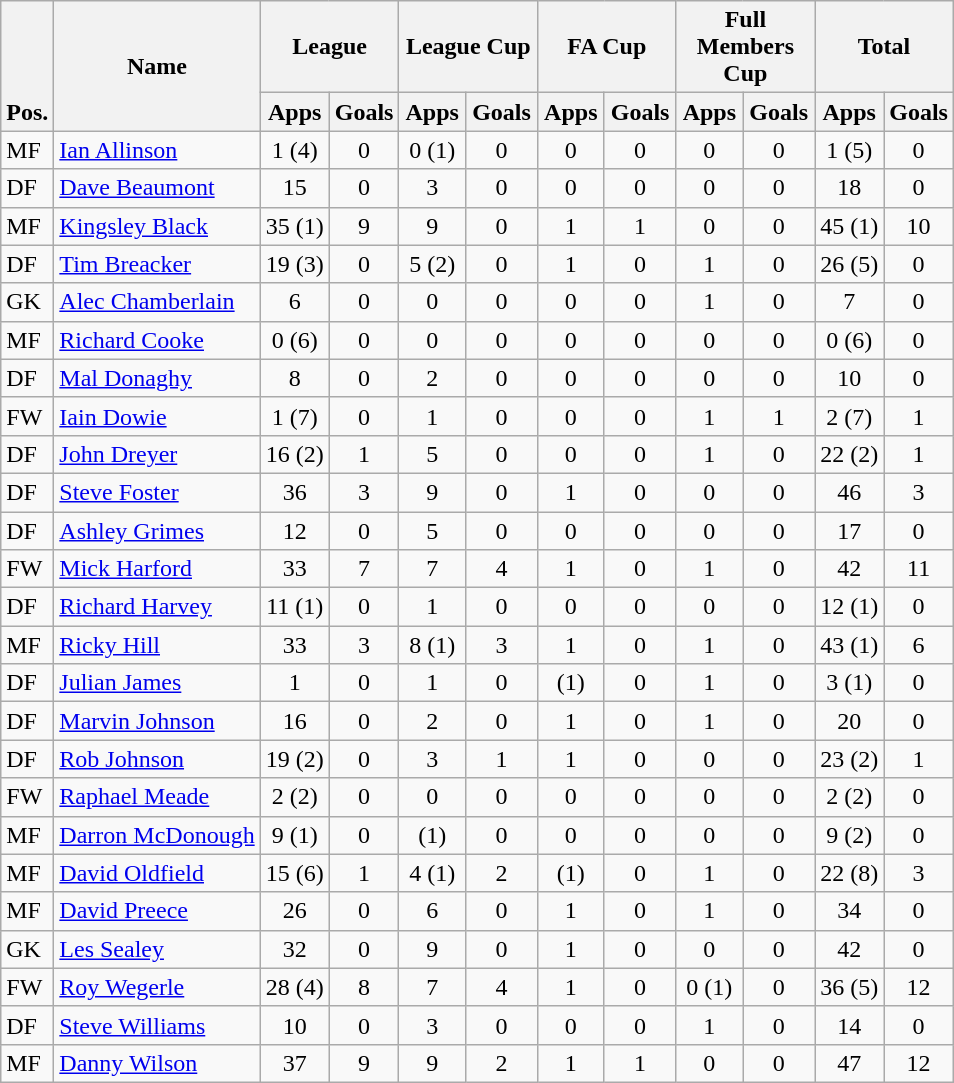<table class="wikitable" style="text-align:center">
<tr>
<th rowspan="2" valign="bottom">Pos.</th>
<th rowspan="2">Name</th>
<th colspan="2" width="85">League</th>
<th colspan="2" width="85">League Cup</th>
<th colspan="2" width="85">FA Cup</th>
<th colspan="2" width="85">Full Members Cup</th>
<th colspan="2" width="85">Total</th>
</tr>
<tr>
<th>Apps</th>
<th>Goals</th>
<th>Apps</th>
<th>Goals</th>
<th>Apps</th>
<th>Goals</th>
<th>Apps</th>
<th>Goals</th>
<th>Apps</th>
<th>Goals</th>
</tr>
<tr>
<td align="left">MF</td>
<td align="left"> <a href='#'>Ian Allinson</a></td>
<td>1 (4)</td>
<td>0</td>
<td>0 (1)</td>
<td>0</td>
<td>0</td>
<td>0</td>
<td>0</td>
<td>0</td>
<td>1 (5)</td>
<td>0</td>
</tr>
<tr>
<td align="left">DF</td>
<td align="left"> <a href='#'>Dave Beaumont</a></td>
<td>15</td>
<td>0</td>
<td>3</td>
<td>0</td>
<td>0</td>
<td>0</td>
<td>0</td>
<td>0</td>
<td>18</td>
<td>0</td>
</tr>
<tr>
<td align="left">MF</td>
<td align="left"> <a href='#'>Kingsley Black</a></td>
<td>35 (1)</td>
<td>9</td>
<td>9</td>
<td>0</td>
<td>1</td>
<td>1</td>
<td>0</td>
<td>0</td>
<td>45 (1)</td>
<td>10</td>
</tr>
<tr>
<td align="left">DF</td>
<td align="left"> <a href='#'>Tim Breacker</a></td>
<td>19 (3)</td>
<td>0</td>
<td>5 (2)</td>
<td>0</td>
<td>1</td>
<td>0</td>
<td>1</td>
<td>0</td>
<td>26 (5)</td>
<td>0</td>
</tr>
<tr>
<td align="left">GK</td>
<td align="left"> <a href='#'>Alec Chamberlain</a></td>
<td>6</td>
<td>0</td>
<td>0</td>
<td>0</td>
<td>0</td>
<td>0</td>
<td>1</td>
<td>0</td>
<td>7</td>
<td>0</td>
</tr>
<tr>
<td align="left">MF</td>
<td align="left"> <a href='#'>Richard Cooke</a></td>
<td>0 (6)</td>
<td>0</td>
<td>0</td>
<td>0</td>
<td>0</td>
<td>0</td>
<td>0</td>
<td>0</td>
<td>0 (6)</td>
<td>0</td>
</tr>
<tr>
<td align="left">DF</td>
<td align="left"> <a href='#'>Mal Donaghy</a></td>
<td>8</td>
<td>0</td>
<td>2</td>
<td>0</td>
<td>0</td>
<td>0</td>
<td>0</td>
<td>0</td>
<td>10</td>
<td>0</td>
</tr>
<tr>
<td align="left">FW</td>
<td align="left"> <a href='#'>Iain Dowie</a></td>
<td>1 (7)</td>
<td>0</td>
<td>1</td>
<td>0</td>
<td>0</td>
<td>0</td>
<td>1</td>
<td>1</td>
<td>2 (7)</td>
<td>1</td>
</tr>
<tr>
<td align="left">DF</td>
<td align="left"> <a href='#'>John Dreyer</a></td>
<td>16 (2)</td>
<td>1</td>
<td>5</td>
<td>0</td>
<td>0</td>
<td>0</td>
<td>1</td>
<td>0</td>
<td>22 (2)</td>
<td>1</td>
</tr>
<tr>
<td align="left">DF</td>
<td align="left"> <a href='#'>Steve Foster</a></td>
<td>36</td>
<td>3</td>
<td>9</td>
<td>0</td>
<td>1</td>
<td>0</td>
<td>0</td>
<td>0</td>
<td>46</td>
<td>3</td>
</tr>
<tr>
<td align="left">DF</td>
<td align="left"> <a href='#'>Ashley Grimes</a></td>
<td>12</td>
<td>0</td>
<td>5</td>
<td>0</td>
<td>0</td>
<td>0</td>
<td>0</td>
<td>0</td>
<td>17</td>
<td>0</td>
</tr>
<tr>
<td align="left">FW</td>
<td align="left"> <a href='#'>Mick Harford</a></td>
<td>33</td>
<td>7</td>
<td>7</td>
<td>4</td>
<td>1</td>
<td>0</td>
<td>1</td>
<td>0</td>
<td>42</td>
<td>11</td>
</tr>
<tr>
<td align="left">DF</td>
<td align="left"> <a href='#'>Richard Harvey</a></td>
<td>11 (1)</td>
<td>0</td>
<td>1</td>
<td>0</td>
<td>0</td>
<td>0</td>
<td>0</td>
<td>0</td>
<td>12 (1)</td>
<td>0</td>
</tr>
<tr>
<td align="left">MF</td>
<td align="left"> <a href='#'>Ricky Hill</a></td>
<td>33</td>
<td>3</td>
<td>8 (1)</td>
<td>3</td>
<td>1</td>
<td>0</td>
<td>1</td>
<td>0</td>
<td>43 (1)</td>
<td>6</td>
</tr>
<tr>
<td align="left">DF</td>
<td align="left"> <a href='#'>Julian James</a></td>
<td>1</td>
<td>0</td>
<td>1</td>
<td>0</td>
<td>(1)</td>
<td>0</td>
<td>1</td>
<td>0</td>
<td>3 (1)</td>
<td>0</td>
</tr>
<tr>
<td align="left">DF</td>
<td align="left"> <a href='#'>Marvin Johnson</a></td>
<td>16</td>
<td>0</td>
<td>2</td>
<td>0</td>
<td>1</td>
<td>0</td>
<td>1</td>
<td>0</td>
<td>20</td>
<td>0</td>
</tr>
<tr>
<td align="left">DF</td>
<td align="left"> <a href='#'>Rob Johnson</a></td>
<td>19 (2)</td>
<td>0</td>
<td>3</td>
<td>1</td>
<td>1</td>
<td>0</td>
<td>0</td>
<td>0</td>
<td>23 (2)</td>
<td>1</td>
</tr>
<tr>
<td align="left">FW</td>
<td align="left"> <a href='#'>Raphael Meade</a></td>
<td>2 (2)</td>
<td>0</td>
<td>0</td>
<td>0</td>
<td>0</td>
<td>0</td>
<td>0</td>
<td>0</td>
<td>2 (2)</td>
<td>0</td>
</tr>
<tr>
<td align="left">MF</td>
<td align="left"> <a href='#'>Darron McDonough</a></td>
<td>9 (1)</td>
<td>0</td>
<td>(1)</td>
<td>0</td>
<td>0</td>
<td>0</td>
<td>0</td>
<td>0</td>
<td>9 (2)</td>
<td>0</td>
</tr>
<tr>
<td align="left">MF</td>
<td align="left"> <a href='#'>David Oldfield</a></td>
<td>15 (6)</td>
<td>1</td>
<td>4 (1)</td>
<td>2</td>
<td>(1)</td>
<td>0</td>
<td>1</td>
<td>0</td>
<td>22 (8)</td>
<td>3</td>
</tr>
<tr>
<td align="left">MF</td>
<td align="left"> <a href='#'>David Preece</a></td>
<td>26</td>
<td>0</td>
<td>6</td>
<td>0</td>
<td>1</td>
<td>0</td>
<td>1</td>
<td>0</td>
<td>34</td>
<td>0</td>
</tr>
<tr>
<td align="left">GK</td>
<td align="left"> <a href='#'>Les Sealey</a></td>
<td>32</td>
<td>0</td>
<td>9</td>
<td>0</td>
<td>1</td>
<td>0</td>
<td>0</td>
<td>0</td>
<td>42</td>
<td>0</td>
</tr>
<tr>
<td align="left">FW</td>
<td align="left"> <a href='#'>Roy Wegerle</a></td>
<td>28 (4)</td>
<td>8</td>
<td>7</td>
<td>4</td>
<td>1</td>
<td>0</td>
<td>0 (1)</td>
<td>0</td>
<td>36 (5)</td>
<td>12</td>
</tr>
<tr>
<td align="left">DF</td>
<td align="left"> <a href='#'>Steve Williams</a></td>
<td>10</td>
<td>0</td>
<td>3</td>
<td>0</td>
<td>0</td>
<td>0</td>
<td>1</td>
<td>0</td>
<td>14</td>
<td>0</td>
</tr>
<tr>
<td align="left">MF</td>
<td align="left"> <a href='#'>Danny Wilson</a></td>
<td>37</td>
<td>9</td>
<td>9</td>
<td>2</td>
<td>1</td>
<td>1</td>
<td>0</td>
<td>0</td>
<td>47</td>
<td>12</td>
</tr>
</table>
